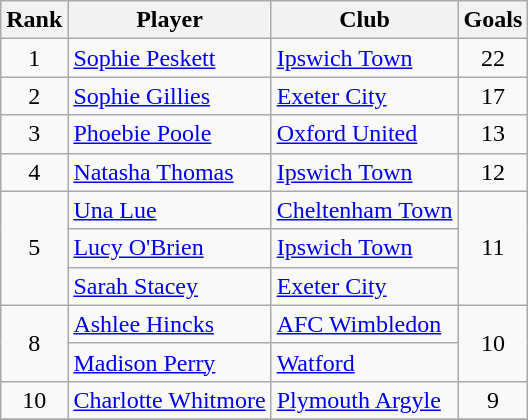<table class="wikitable" style="text-align:center">
<tr>
<th>Rank</th>
<th>Player</th>
<th>Club</th>
<th>Goals</th>
</tr>
<tr>
<td rowspan="1">1</td>
<td align=left> <a href='#'>Sophie Peskett</a></td>
<td align=left><a href='#'>Ipswich Town</a></td>
<td rowspan="1">22</td>
</tr>
<tr>
<td rowspan="1">2</td>
<td align=left> <a href='#'>Sophie Gillies</a></td>
<td align=left><a href='#'>Exeter City</a></td>
<td rowspan="1">17</td>
</tr>
<tr>
<td rowspan="1">3</td>
<td align=left> <a href='#'>Phoebie Poole</a></td>
<td align=left><a href='#'>Oxford United</a></td>
<td rowspan="1">13</td>
</tr>
<tr>
<td rowspan="1">4</td>
<td align=left> <a href='#'>Natasha Thomas</a></td>
<td align=left><a href='#'>Ipswich Town</a></td>
<td rowspan="1">12</td>
</tr>
<tr>
<td rowspan="3">5</td>
<td align=left> <a href='#'>Una Lue</a></td>
<td align=left><a href='#'>Cheltenham Town</a></td>
<td rowspan="3">11</td>
</tr>
<tr>
<td align=left> <a href='#'>Lucy O'Brien</a></td>
<td align=left><a href='#'>Ipswich Town</a></td>
</tr>
<tr>
<td align=left> <a href='#'>Sarah Stacey</a></td>
<td align=left><a href='#'>Exeter City</a></td>
</tr>
<tr>
<td rowspan="2">8</td>
<td align=left> <a href='#'>Ashlee Hincks</a></td>
<td align=left><a href='#'>AFC Wimbledon</a></td>
<td rowspan="2">10</td>
</tr>
<tr>
<td align=left> <a href='#'>Madison Perry</a></td>
<td align=left><a href='#'>Watford</a></td>
</tr>
<tr>
<td rowspan="1">10</td>
<td align=left> <a href='#'>Charlotte Whitmore</a></td>
<td align=left><a href='#'>Plymouth Argyle</a></td>
<td rowspan="1">9</td>
</tr>
<tr>
</tr>
</table>
